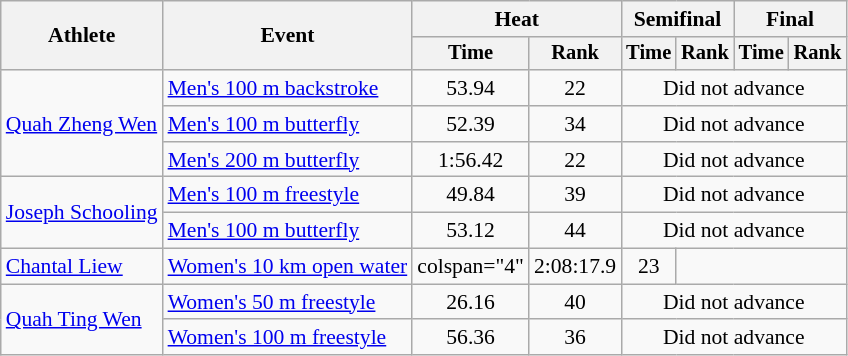<table class=wikitable style="font-size:90%; text-align:center">
<tr>
<th rowspan="2">Athlete</th>
<th rowspan="2">Event</th>
<th colspan="2">Heat</th>
<th colspan="2">Semifinal</th>
<th colspan="2">Final</th>
</tr>
<tr style="font-size:95%">
<th>Time</th>
<th>Rank</th>
<th>Time</th>
<th>Rank</th>
<th>Time</th>
<th>Rank</th>
</tr>
<tr>
<td rowspan="3" style="text-align:left"><a href='#'>Quah Zheng Wen</a></td>
<td style="text-align:left"><a href='#'>Men's 100 m backstroke</a></td>
<td>53.94</td>
<td>22</td>
<td colspan="4">Did not advance</td>
</tr>
<tr>
<td style="text-align:left"><a href='#'>Men's 100 m butterfly</a></td>
<td>52.39</td>
<td>34</td>
<td colspan="4">Did not advance</td>
</tr>
<tr>
<td style="text-align:left"><a href='#'>Men's 200 m butterfly</a></td>
<td>1:56.42</td>
<td>22</td>
<td colspan="4">Did not advance</td>
</tr>
<tr>
<td rowspan="2" style="text-align:left"><a href='#'>Joseph Schooling</a></td>
<td style="text-align:left"><a href='#'>Men's 100 m freestyle</a></td>
<td>49.84</td>
<td>39</td>
<td colspan="4">Did not advance</td>
</tr>
<tr>
<td style="text-align:left"><a href='#'>Men's 100 m butterfly</a></td>
<td>53.12</td>
<td>44</td>
<td colspan="4">Did not advance</td>
</tr>
<tr>
<td style="text-align:left"><a href='#'>Chantal Liew</a></td>
<td style="text-align:left"><a href='#'>Women's 10 km open water</a></td>
<td>colspan="4" </td>
<td>2:08:17.9</td>
<td>23</td>
</tr>
<tr>
<td rowspan="2" style="text-align:left"><a href='#'>Quah Ting Wen</a></td>
<td style="text-align:left"><a href='#'>Women's 50 m freestyle</a></td>
<td>26.16</td>
<td>40</td>
<td colspan="4">Did not advance</td>
</tr>
<tr>
<td style="text-align:left"><a href='#'>Women's 100 m freestyle</a></td>
<td>56.36</td>
<td>36</td>
<td colspan="4">Did not advance</td>
</tr>
</table>
